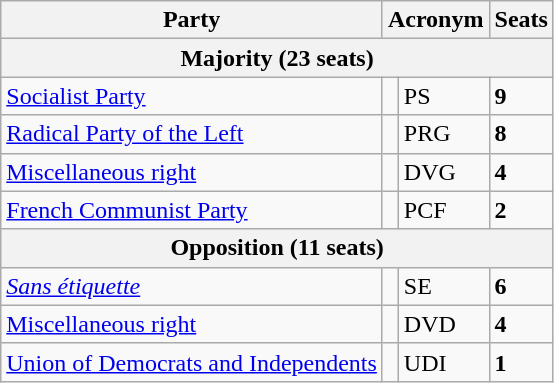<table class="wikitable">
<tr>
<th>Party</th>
<th colspan="2">Acronym</th>
<th>Seats</th>
</tr>
<tr>
<th colspan="4"><strong>Majority</strong> (23 seats)</th>
</tr>
<tr>
<td><a href='#'>Socialist Party</a></td>
<td></td>
<td>PS</td>
<td><strong>9</strong></td>
</tr>
<tr>
<td><a href='#'>Radical Party of the Left</a></td>
<td></td>
<td>PRG</td>
<td><strong>8</strong></td>
</tr>
<tr>
<td><a href='#'>Miscellaneous right</a></td>
<td></td>
<td>DVG</td>
<td><strong>4</strong></td>
</tr>
<tr>
<td><a href='#'>French Communist Party</a></td>
<td></td>
<td>PCF</td>
<td><strong>2</strong></td>
</tr>
<tr>
<th colspan="4"><strong>Opposition</strong> (11 seats)</th>
</tr>
<tr>
<td><em><a href='#'>Sans étiquette</a></em></td>
<td></td>
<td>SE</td>
<td><strong>6</strong></td>
</tr>
<tr>
<td><a href='#'>Miscellaneous right</a></td>
<td></td>
<td>DVD</td>
<td><strong>4</strong></td>
</tr>
<tr>
<td><a href='#'>Union of Democrats and Independents</a></td>
<td></td>
<td>UDI</td>
<td><strong>1</strong></td>
</tr>
</table>
